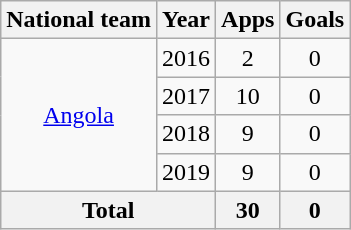<table class="wikitable" style="text-align:center">
<tr>
<th>National team</th>
<th>Year</th>
<th>Apps</th>
<th>Goals</th>
</tr>
<tr>
<td rowspan="4"><a href='#'>Angola</a></td>
<td>2016</td>
<td>2</td>
<td>0</td>
</tr>
<tr>
<td>2017</td>
<td>10</td>
<td>0</td>
</tr>
<tr>
<td>2018</td>
<td>9</td>
<td>0</td>
</tr>
<tr>
<td>2019</td>
<td>9</td>
<td>0</td>
</tr>
<tr>
<th colspan=2>Total</th>
<th>30</th>
<th>0</th>
</tr>
</table>
